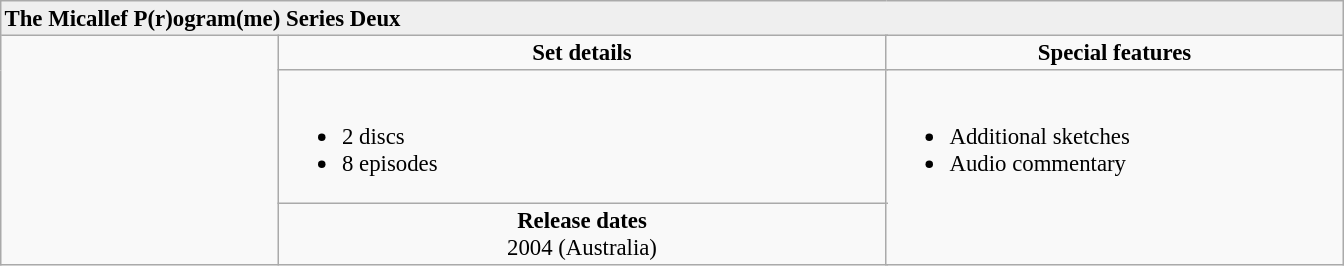<table border="2" cellpadding="2" cellspacing="0" style="margin: 0 1em 0 0; background: #f9f9f9; border: 1px #aaa solid; border-collapse: collapse; font-size: 95%;">
<tr style="background:#EFEFEF">
<td colspan="5"><strong>The Micallef P(r)ogram(me) Series Deux</strong></td>
</tr>
<tr>
<td rowspan="6" style="text-align:center; width:180px;"></td>
<td style="text-align:center; width:350px;" colspan="3"><strong>Set details</strong></td>
<td style="width:250px; text-align:center;"><strong>Special features</strong></td>
</tr>
<tr valign="top">
<td colspan="3" style="text-align:left; width:400px;"><br><ul><li>2 discs</li><li>8 episodes</li></ul></td>
<td rowspan="4" style="text-align:left; width:300px;"><br><ul><li>Additional sketches</li><li>Audio commentary</li></ul></td>
</tr>
<tr>
<td colspan="3" style="text-align:center;"><strong>Release dates</strong><br>2004 (Australia)</td>
</tr>
</table>
